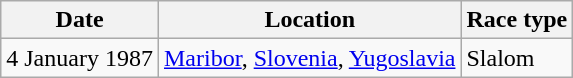<table class="wikitable">
<tr>
<th>Date</th>
<th>Location</th>
<th>Race type</th>
</tr>
<tr>
<td>4 January 1987</td>
<td><a href='#'>Maribor</a>, <a href='#'>Slovenia</a>, <a href='#'>Yugoslavia</a></td>
<td>Slalom</td>
</tr>
</table>
